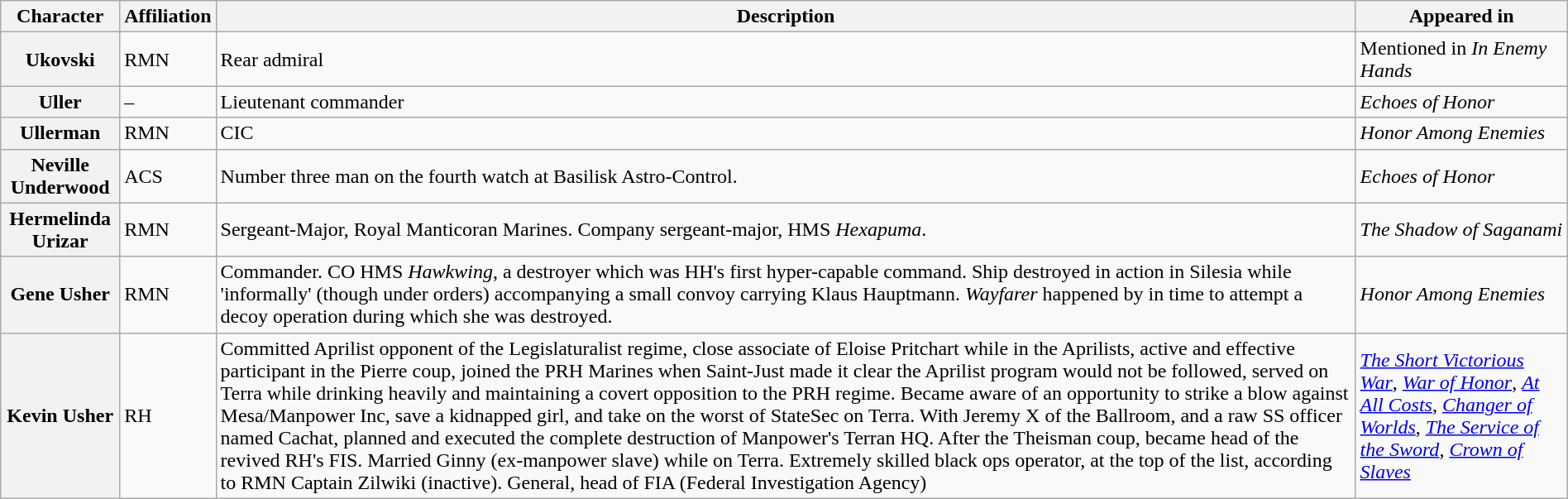<table class="wikitable" style="width: 100%">
<tr>
<th>Character</th>
<th>Affiliation</th>
<th>Description</th>
<th>Appeared in</th>
</tr>
<tr>
<th>Ukovski</th>
<td>RMN</td>
<td>Rear admiral</td>
<td>Mentioned in <em>In Enemy Hands</em></td>
</tr>
<tr>
<th>Uller</th>
<td>–</td>
<td>Lieutenant commander</td>
<td><em>Echoes of Honor</em></td>
</tr>
<tr>
<th>Ullerman</th>
<td>RMN</td>
<td>CIC</td>
<td><em>Honor Among Enemies</em></td>
</tr>
<tr>
<th>Neville Underwood</th>
<td>ACS</td>
<td>Number three man on the fourth watch at Basilisk Astro-Control.</td>
<td><em>Echoes of Honor</em></td>
</tr>
<tr>
<th>Hermelinda Urizar</th>
<td>RMN</td>
<td>Sergeant-Major, Royal Manticoran Marines. Company sergeant-major, HMS <em>Hexapuma</em>.</td>
<td><em>The Shadow of Saganami</em></td>
</tr>
<tr>
<th>Gene Usher</th>
<td>RMN</td>
<td>Commander. CO HMS <em>Hawkwing</em>, a destroyer which was HH's first hyper-capable command. Ship destroyed in action in Silesia while 'informally' (though under orders) accompanying a small convoy carrying Klaus Hauptmann. <em>Wayfarer</em> happened by in time to attempt a decoy operation during which she was destroyed.</td>
<td><em>Honor Among Enemies</em></td>
</tr>
<tr>
<th>Kevin Usher</th>
<td>RH</td>
<td>Committed Aprilist opponent of the Legislaturalist regime, close associate of Eloise Pritchart while in the Aprilists, active and effective participant in the Pierre coup, joined the PRH Marines when Saint-Just made it clear the Aprilist program would not be followed, served on Terra while drinking heavily and maintaining a covert opposition to the PRH regime. Became aware of an opportunity to strike a blow against Mesa/Manpower Inc, save a kidnapped girl, and take on the worst of StateSec on Terra. With Jeremy X of the Ballroom, and a raw SS officer named Cachat, planned and executed the complete destruction of Manpower's Terran HQ. After the Theisman coup, became head of the revived RH's FIS. Married Ginny (ex-manpower slave) while on Terra. Extremely skilled black ops operator, at the top of the list, according to RMN Captain Zilwiki (inactive). General, head of FIA (Federal Investigation Agency)</td>
<td><em><a href='#'>The Short Victorious War</a></em>, <em><a href='#'>War of Honor</a></em>, <em><a href='#'>At All Costs</a></em>, <em><a href='#'>Changer of Worlds</a></em>, <em><a href='#'>The Service of the Sword</a></em>, <em><a href='#'>Crown of Slaves</a></em></td>
</tr>
</table>
